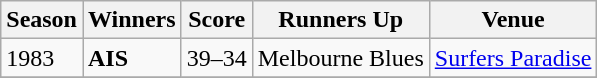<table class="wikitable collapsible">
<tr>
<th>Season</th>
<th>Winners</th>
<th>Score</th>
<th>Runners Up</th>
<th>Venue</th>
</tr>
<tr>
<td>1983 </td>
<td><strong>AIS</strong></td>
<td>39–34</td>
<td>Melbourne Blues</td>
<td><a href='#'>Surfers Paradise</a></td>
</tr>
<tr>
</tr>
</table>
